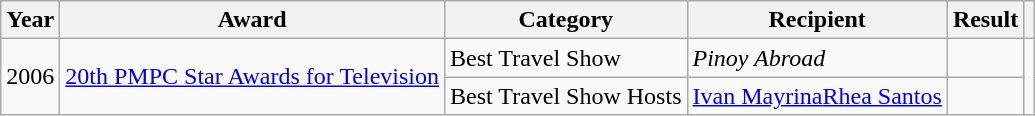<table class="wikitable">
<tr>
<th>Year</th>
<th>Award</th>
<th>Category</th>
<th>Recipient</th>
<th>Result</th>
<th></th>
</tr>
<tr>
<td rowspan=2>2006</td>
<td rowspan=2><a href='#'>20th PMPC Star Awards for Television</a></td>
<td>Best Travel Show</td>
<td><em>Pinoy Abroad</em></td>
<td></td>
<td rowspan=2></td>
</tr>
<tr>
<td>Best Travel Show Hosts</td>
<td><a href='#'>Ivan Mayrina</a><a href='#'>Rhea Santos</a></td>
<td></td>
</tr>
</table>
